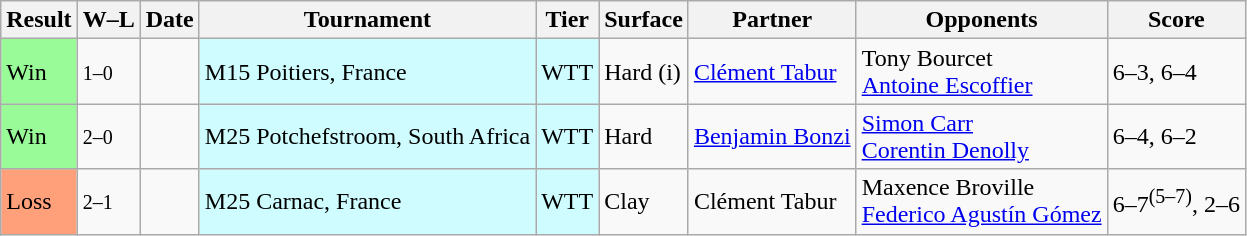<table class="sortable wikitable">
<tr>
<th>Result</th>
<th class="unsortable">W–L</th>
<th>Date</th>
<th>Tournament</th>
<th>Tier</th>
<th>Surface</th>
<th>Partner</th>
<th>Opponents</th>
<th class="unsortable">Score</th>
</tr>
<tr>
<td bgcolor=98FB98>Win</td>
<td><small>1–0</small></td>
<td></td>
<td style="background:#cffcff;">M15 Poitiers, France</td>
<td style="background:#cffcff;">WTT</td>
<td>Hard (i)</td>
<td> <a href='#'>Clément Tabur</a></td>
<td> Tony Bourcet <br> <a href='#'>Antoine Escoffier</a></td>
<td>6–3, 6–4</td>
</tr>
<tr>
<td bgcolor=98FB98>Win</td>
<td><small>2–0</small></td>
<td></td>
<td style="background:#cffcff;">M25 Potchefstroom, South Africa</td>
<td style="background:#cffcff;">WTT</td>
<td>Hard</td>
<td> <a href='#'>Benjamin Bonzi</a></td>
<td> <a href='#'>Simon Carr</a><br> <a href='#'>Corentin Denolly</a></td>
<td>6–4, 6–2</td>
</tr>
<tr>
<td bgcolor=FFA07A>Loss</td>
<td><small>2–1</small></td>
<td></td>
<td style="background:#cffcff;">M25 Carnac, France</td>
<td style="background:#cffcff;">WTT</td>
<td>Clay</td>
<td> Clément Tabur</td>
<td> Maxence Broville <br> <a href='#'>Federico Agustín Gómez</a></td>
<td>6–7<sup>(5–7)</sup>, 2–6</td>
</tr>
</table>
